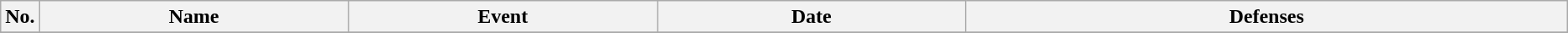<table class="wikitable">
<tr>
<th style= width:1%;">No.</th>
<th style= width:20%;">Name</th>
<th style= width:20%;">Event</th>
<th style=width:20%;">Date</th>
<th style= width:50%;">Defenses</th>
</tr>
<tr>
</tr>
</table>
